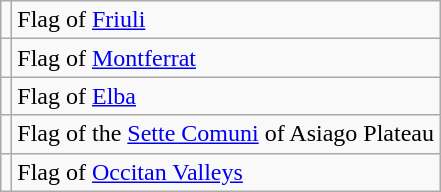<table class="wikitable">
<tr>
<td></td>
<td>Flag of <a href='#'>Friuli</a></td>
</tr>
<tr>
<td></td>
<td>Flag of <a href='#'>Montferrat</a></td>
</tr>
<tr>
<td></td>
<td>Flag of <a href='#'>Elba</a></td>
</tr>
<tr>
<td></td>
<td>Flag of the <a href='#'>Sette Comuni</a> of Asiago Plateau</td>
</tr>
<tr>
<td></td>
<td>Flag of <a href='#'>Occitan Valleys</a></td>
</tr>
</table>
